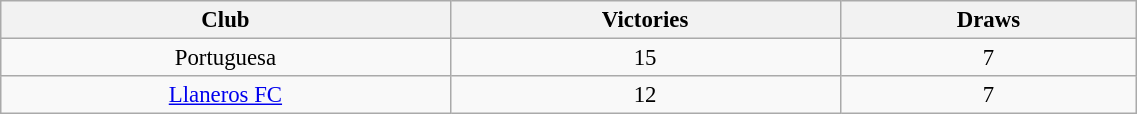<table class = "wikitable" style = "font-size: 95%; text-align: center; width: 60%;">
<tr>
<th width = "10">Club</th>
<th width = "5">Victories</th>
<th width = "5">Draws</th>
</tr>
<tr>
<td>Portuguesa</td>
<td>15</td>
<td>7</td>
</tr>
<tr>
<td><a href='#'>Llaneros FC</a></td>
<td>12</td>
<td>7</td>
</tr>
</table>
